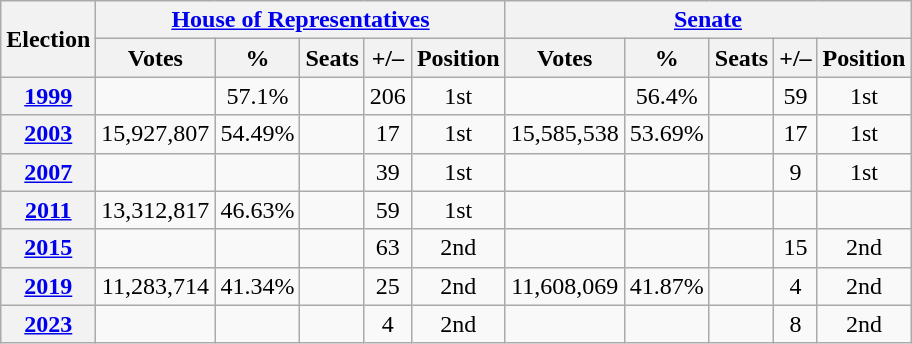<table class="wikitable" style="text-align:center">
<tr>
<th rowspan="2">Election</th>
<th colspan="5"><a href='#'>House of Representatives</a></th>
<th colspan="5"><a href='#'>Senate</a></th>
</tr>
<tr>
<th>Votes</th>
<th>%</th>
<th>Seats</th>
<th>+/–</th>
<th>Position</th>
<th>Votes</th>
<th>%</th>
<th>Seats</th>
<th>+/–</th>
<th>Position</th>
</tr>
<tr>
<th><a href='#'>1999</a></th>
<td></td>
<td>57.1%</td>
<td></td>
<td> 206</td>
<td> 1st</td>
<td></td>
<td>56.4%</td>
<td></td>
<td> 59</td>
<td> 1st</td>
</tr>
<tr>
<th><a href='#'>2003</a></th>
<td>15,927,807</td>
<td>54.49%</td>
<td></td>
<td> 17</td>
<td> 1st</td>
<td>15,585,538</td>
<td>53.69%</td>
<td></td>
<td> 17</td>
<td> 1st</td>
</tr>
<tr>
<th><a href='#'>2007</a></th>
<td></td>
<td></td>
<td></td>
<td> 39</td>
<td> 1st</td>
<td></td>
<td></td>
<td></td>
<td> 9</td>
<td> 1st</td>
</tr>
<tr>
<th><a href='#'>2011</a></th>
<td>13,312,817</td>
<td>46.63%</td>
<td></td>
<td> 59</td>
<td> 1st</td>
<td></td>
<td></td>
<td></td>
<td></td>
<td></td>
</tr>
<tr>
<th><a href='#'>2015</a></th>
<td></td>
<td></td>
<td></td>
<td> 63</td>
<td> 2nd</td>
<td></td>
<td></td>
<td></td>
<td> 15</td>
<td> 2nd</td>
</tr>
<tr>
<th><a href='#'>2019</a></th>
<td>11,283,714</td>
<td>41.34%</td>
<td></td>
<td> 25</td>
<td> 2nd</td>
<td>11,608,069</td>
<td>41.87%</td>
<td></td>
<td> 4</td>
<td> 2nd</td>
</tr>
<tr>
<th><a href='#'>2023</a></th>
<td></td>
<td></td>
<td></td>
<td> 4</td>
<td> 2nd</td>
<td></td>
<td></td>
<td></td>
<td> 8</td>
<td> 2nd</td>
</tr>
</table>
